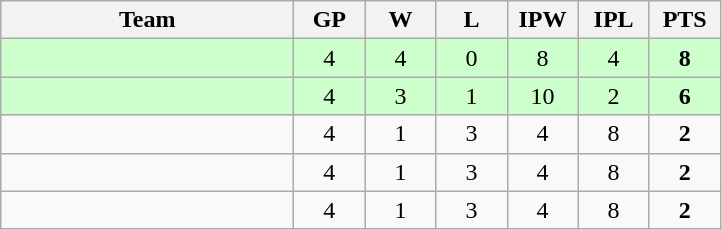<table class="wikitable" style="text-align: center">
<tr>
<th style="width: 188px">Team</th>
<th style="width: 40px">GP</th>
<th style="width: 40px">W</th>
<th style="width: 40px">L</th>
<th style="width: 40px">IPW</th>
<th style="width: 40px">IPL</th>
<th style="width: 40px">PTS</th>
</tr>
<tr style="background: #ccffcc">
<td style="text-align: left"></td>
<td>4</td>
<td>4</td>
<td>0</td>
<td>8</td>
<td>4</td>
<td><strong>8</strong></td>
</tr>
<tr style="background: #ccffcc">
<td style="text-align: left"></td>
<td>4</td>
<td>3</td>
<td>1</td>
<td>10</td>
<td>2</td>
<td><strong>6</strong></td>
</tr>
<tr>
<td style="text-align: left"></td>
<td>4</td>
<td>1</td>
<td>3</td>
<td>4</td>
<td>8</td>
<td><strong>2</strong></td>
</tr>
<tr>
<td style="text-align: left"></td>
<td>4</td>
<td>1</td>
<td>3</td>
<td>4</td>
<td>8</td>
<td><strong>2</strong></td>
</tr>
<tr>
<td style="text-align: left"></td>
<td>4</td>
<td>1</td>
<td>3</td>
<td>4</td>
<td>8</td>
<td><strong>2</strong></td>
</tr>
</table>
